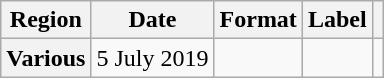<table class="wikitable plainrowheaders">
<tr>
<th>Region</th>
<th>Date</th>
<th>Format</th>
<th>Label</th>
<th></th>
</tr>
<tr>
<th scope="row" rowspan="2">Various</th>
<td>5 July 2019</td>
<td></td>
<td></td>
<td></td>
</tr>
</table>
